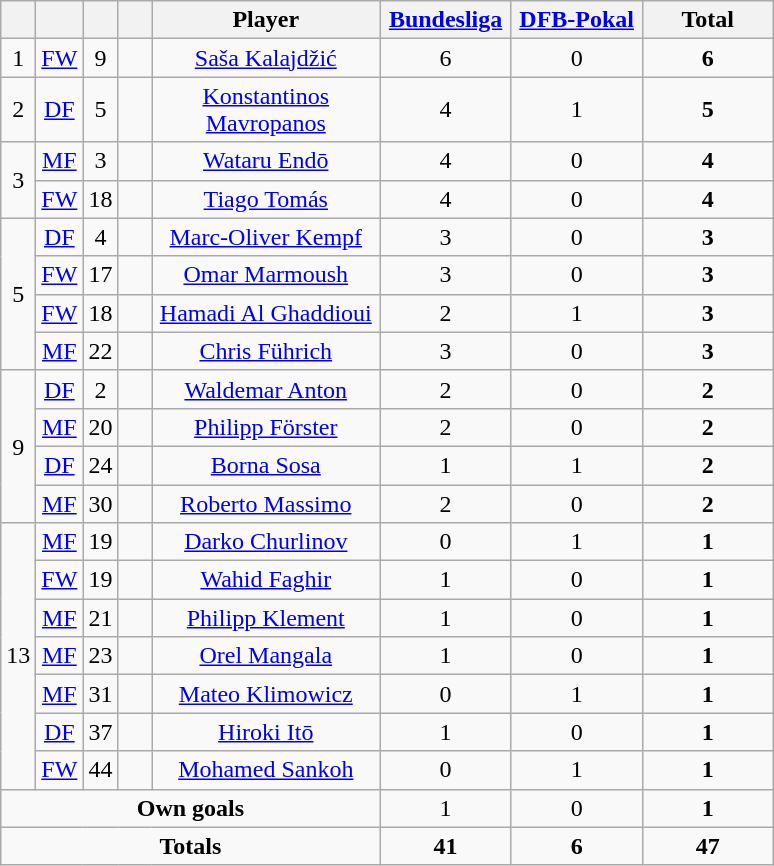<table class="wikitable" style="text-align:center">
<tr>
<th width=15></th>
<th width=15></th>
<th width=15></th>
<th width=15></th>
<th width=145>Player</th>
<th width=80><strong><a href='#'>Bundesliga</a></strong></th>
<th width=80><strong><a href='#'>DFB-Pokal</a></strong></th>
<th width=80>Total</th>
</tr>
<tr>
<td>1</td>
<td><a href='#'>FW</a></td>
<td>9</td>
<td></td>
<td><a href='#'>Saša Kalajdžić</a></td>
<td>6</td>
<td>0</td>
<td><strong>6</strong></td>
</tr>
<tr>
<td>2</td>
<td><a href='#'>DF</a></td>
<td>5</td>
<td></td>
<td><a href='#'>Konstantinos Mavropanos</a></td>
<td>4</td>
<td>1</td>
<td><strong>5</strong></td>
</tr>
<tr>
<td rowspan=2>3</td>
<td><a href='#'>MF</a></td>
<td>3</td>
<td></td>
<td><a href='#'>Wataru Endō</a></td>
<td>4</td>
<td>0</td>
<td><strong>4</strong></td>
</tr>
<tr>
<td><a href='#'>FW</a></td>
<td>18</td>
<td></td>
<td><a href='#'>Tiago Tomás</a></td>
<td>4</td>
<td>0</td>
<td><strong>4</strong></td>
</tr>
<tr>
<td rowspan=4>5</td>
<td><a href='#'>DF</a></td>
<td>4</td>
<td></td>
<td><a href='#'>Marc-Oliver Kempf</a></td>
<td>3</td>
<td>0</td>
<td><strong>3</strong></td>
</tr>
<tr>
<td><a href='#'>FW</a></td>
<td>17</td>
<td></td>
<td><a href='#'>Omar Marmoush</a></td>
<td>3</td>
<td>0</td>
<td><strong>3</strong></td>
</tr>
<tr>
<td><a href='#'>FW</a></td>
<td>18</td>
<td></td>
<td><a href='#'>Hamadi Al Ghaddioui</a></td>
<td>2</td>
<td>1</td>
<td><strong>3</strong></td>
</tr>
<tr>
<td><a href='#'>MF</a></td>
<td>22</td>
<td></td>
<td><a href='#'>Chris Führich</a></td>
<td>3</td>
<td>0</td>
<td><strong>3</strong></td>
</tr>
<tr>
<td rowspan=4>9</td>
<td><a href='#'>DF</a></td>
<td>2</td>
<td></td>
<td><a href='#'>Waldemar Anton</a></td>
<td>2</td>
<td>0</td>
<td><strong>2</strong></td>
</tr>
<tr>
<td><a href='#'>MF</a></td>
<td>20</td>
<td></td>
<td><a href='#'>Philipp Förster</a></td>
<td>2</td>
<td>0</td>
<td><strong>2</strong></td>
</tr>
<tr>
<td><a href='#'>DF</a></td>
<td>24</td>
<td></td>
<td><a href='#'>Borna Sosa</a></td>
<td>1</td>
<td>1</td>
<td><strong>2</strong></td>
</tr>
<tr>
<td><a href='#'>MF</a></td>
<td>30</td>
<td></td>
<td><a href='#'>Roberto Massimo</a></td>
<td>2</td>
<td>0</td>
<td><strong>2</strong></td>
</tr>
<tr>
<td rowspan=7>13</td>
<td><a href='#'>MF</a></td>
<td>19</td>
<td></td>
<td><a href='#'>Darko Churlinov</a></td>
<td>0</td>
<td>1</td>
<td><strong>1</strong></td>
</tr>
<tr>
<td><a href='#'>FW</a></td>
<td>19</td>
<td></td>
<td><a href='#'>Wahid Faghir</a></td>
<td>1</td>
<td>0</td>
<td><strong>1</strong></td>
</tr>
<tr>
<td><a href='#'>MF</a></td>
<td>21</td>
<td></td>
<td><a href='#'>Philipp Klement</a></td>
<td>1</td>
<td>0</td>
<td><strong>1</strong></td>
</tr>
<tr>
<td><a href='#'>MF</a></td>
<td>23</td>
<td></td>
<td><a href='#'>Orel Mangala</a></td>
<td>1</td>
<td>0</td>
<td><strong>1</strong></td>
</tr>
<tr>
<td><a href='#'>MF</a></td>
<td>31</td>
<td></td>
<td><a href='#'>Mateo Klimowicz</a></td>
<td>0</td>
<td>1</td>
<td><strong>1</strong></td>
</tr>
<tr>
<td><a href='#'>DF</a></td>
<td>37</td>
<td></td>
<td><a href='#'>Hiroki Itō</a></td>
<td>1</td>
<td>0</td>
<td><strong>1</strong></td>
</tr>
<tr>
<td><a href='#'>FW</a></td>
<td>44</td>
<td></td>
<td><a href='#'>Mohamed Sankoh</a></td>
<td>0</td>
<td>1</td>
<td><strong>1</strong></td>
</tr>
<tr>
<td colspan=5><strong>Own goals</strong></td>
<td>1</td>
<td>0</td>
<td><strong>1</strong></td>
</tr>
<tr>
<td colspan=5><strong>Totals</strong></td>
<td><strong>41</strong></td>
<td><strong>6</strong></td>
<td><strong>47</strong></td>
</tr>
</table>
